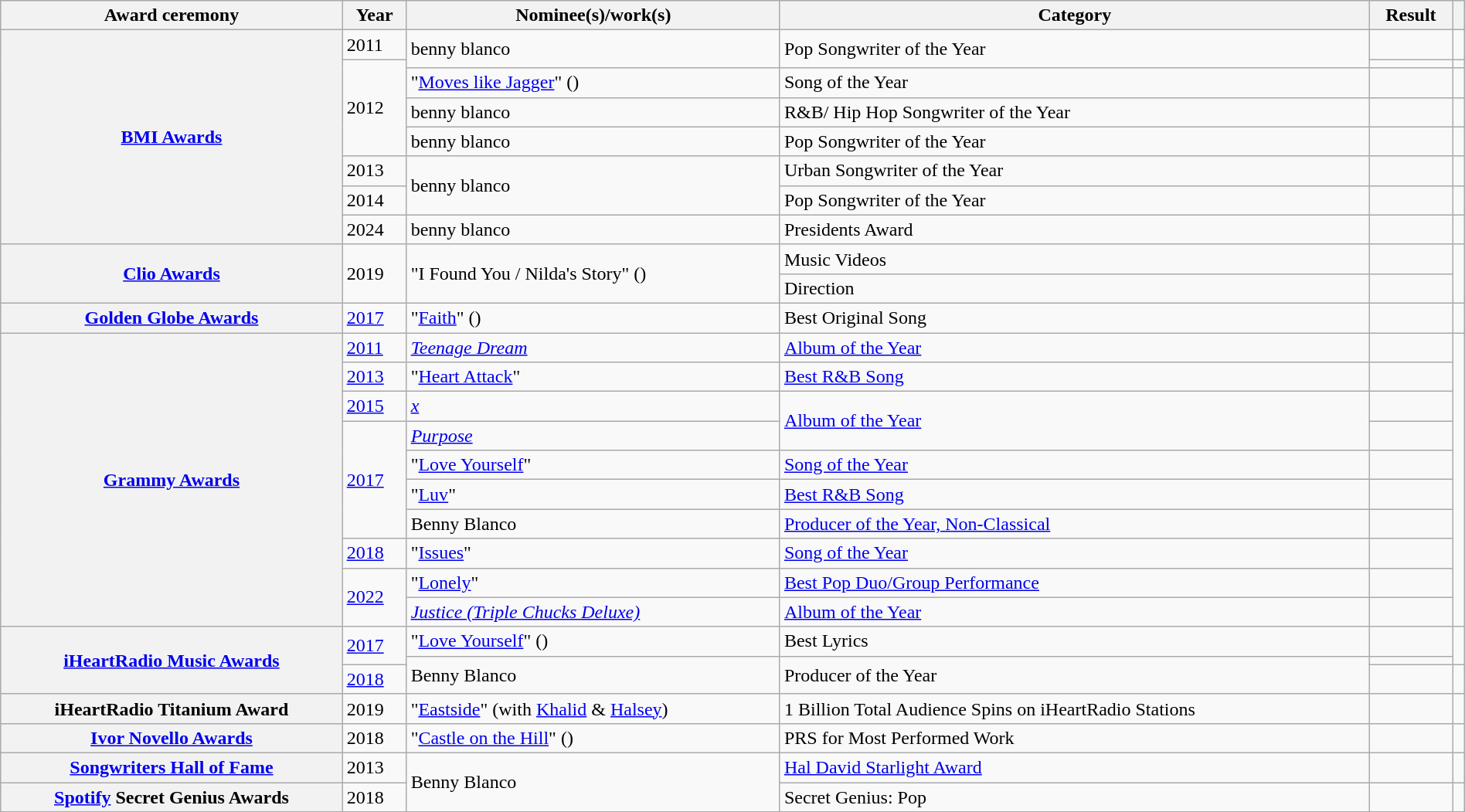<table class="wikitable sortable plainrowheaders" style="width: 100%;">
<tr>
<th scope="col">Award ceremony</th>
<th scope="col">Year</th>
<th scope="col">Nominee(s)/work(s)</th>
<th scope="col">Category</th>
<th scope="col">Result</th>
<th scope="col" class="unsortable"></th>
</tr>
<tr>
<th rowspan="8" scope="row"><a href='#'>BMI Awards</a></th>
<td>2011</td>
<td rowspan="2">benny blanco</td>
<td rowspan="2">Pop Songwriter of the Year</td>
<td></td>
<td style="text-align:center;"></td>
</tr>
<tr>
<td rowspan="4">2012</td>
<td></td>
<td style="text-align:center;"></td>
</tr>
<tr>
<td>"<a href='#'>Moves like Jagger</a>" ()</td>
<td>Song of the Year</td>
<td></td>
<td style="text-align:center;"></td>
</tr>
<tr>
<td>benny blanco</td>
<td>R&B/ Hip Hop Songwriter of the Year</td>
<td></td>
<td style="text-align:center;"></td>
</tr>
<tr>
<td>benny blanco</td>
<td>Pop Songwriter of the Year</td>
<td></td>
<td style="text-align:center;"></td>
</tr>
<tr>
<td>2013</td>
<td rowspan="2">benny blanco</td>
<td>Urban Songwriter of the Year</td>
<td></td>
<td style="text-align:center;"></td>
</tr>
<tr>
<td>2014</td>
<td>Pop Songwriter of the Year</td>
<td></td>
<td style="text-align:center;"></td>
</tr>
<tr>
<td>2024</td>
<td>benny blanco</td>
<td>Presidents Award</td>
<td></td>
<td style="text-align:center;"></td>
</tr>
<tr>
<th scope="row" rowspan="2"><a href='#'>Clio Awards</a></th>
<td rowspan="2">2019</td>
<td rowspan="2">"I Found You / Nilda's Story" ()</td>
<td>Music Videos</td>
<td></td>
<td style="text-align:center;" rowspan="2"></td>
</tr>
<tr>
<td>Direction</td>
<td></td>
</tr>
<tr>
<th scope="row"><a href='#'>Golden Globe Awards</a></th>
<td><a href='#'>2017</a></td>
<td>"<a href='#'>Faith</a>" ()</td>
<td>Best Original Song</td>
<td></td>
<td style="text-align:center;"></td>
</tr>
<tr>
<th scope="row" rowspan="10"><a href='#'>Grammy Awards</a></th>
<td><a href='#'>2011</a></td>
<td><em><a href='#'>Teenage Dream</a></em></td>
<td><a href='#'>Album of the Year</a></td>
<td></td>
<td style="text-align:center;" rowspan="10"></td>
</tr>
<tr>
<td><a href='#'>2013</a></td>
<td>"<a href='#'>Heart Attack</a>"</td>
<td><a href='#'>Best R&B Song</a></td>
<td></td>
</tr>
<tr>
<td><a href='#'>2015</a></td>
<td><em><a href='#'>x</a></em></td>
<td rowspan="2"><a href='#'>Album of the Year</a></td>
<td></td>
</tr>
<tr>
<td rowspan="4"><a href='#'>2017</a></td>
<td><em><a href='#'>Purpose</a></em></td>
<td></td>
</tr>
<tr>
<td>"<a href='#'>Love Yourself</a>"</td>
<td><a href='#'>Song of the Year</a></td>
<td></td>
</tr>
<tr>
<td>"<a href='#'>Luv</a>"</td>
<td><a href='#'>Best R&B Song</a></td>
<td></td>
</tr>
<tr>
<td>Benny Blanco</td>
<td><a href='#'>Producer of the Year, Non-Classical</a></td>
<td></td>
</tr>
<tr>
<td><a href='#'>2018</a></td>
<td>"<a href='#'>Issues</a>"</td>
<td><a href='#'>Song of the Year</a></td>
<td></td>
</tr>
<tr>
<td rowspan="2"><a href='#'>2022</a></td>
<td>"<a href='#'>Lonely</a>"</td>
<td><a href='#'>Best Pop Duo/Group Performance</a></td>
<td></td>
</tr>
<tr>
<td><a href='#'><em>Justice (Triple Chucks Deluxe)</em></a></td>
<td><a href='#'>Album of the Year</a></td>
<td></td>
</tr>
<tr>
<th scope="row" rowspan="3"><a href='#'>iHeartRadio Music Awards</a></th>
<td rowspan="2"><a href='#'>2017</a></td>
<td>"<a href='#'>Love Yourself</a>" ()</td>
<td>Best Lyrics</td>
<td></td>
<td style="text-align:center;" rowspan="2"></td>
</tr>
<tr>
<td rowspan="2">Benny Blanco</td>
<td rowspan="2">Producer of the Year</td>
<td></td>
</tr>
<tr>
<td><a href='#'>2018</a></td>
<td></td>
<td style="text-align:center;"></td>
</tr>
<tr>
<th scope="row">iHeartRadio Titanium Award</th>
<td>2019</td>
<td>"<a href='#'>Eastside</a>" (with <a href='#'>Khalid</a> & <a href='#'>Halsey</a>)</td>
<td>1 Billion Total Audience Spins on iHeartRadio Stations</td>
<td></td>
<td></td>
</tr>
<tr>
<th scope="row"><a href='#'>Ivor Novello Awards</a></th>
<td>2018</td>
<td>"<a href='#'>Castle on the Hill</a>" ()</td>
<td>PRS for Most Performed Work</td>
<td></td>
<td style="text-align:center;"></td>
</tr>
<tr>
<th scope="row"><a href='#'>Songwriters Hall of Fame</a></th>
<td>2013</td>
<td rowspan="2">Benny Blanco</td>
<td><a href='#'>Hal David Starlight Award</a></td>
<td></td>
<td style="text-align:center;"></td>
</tr>
<tr>
<th scope="row"><a href='#'>Spotify</a> Secret Genius Awards</th>
<td>2018</td>
<td>Secret Genius: Pop</td>
<td></td>
<td style="text-align:center;"></td>
</tr>
</table>
